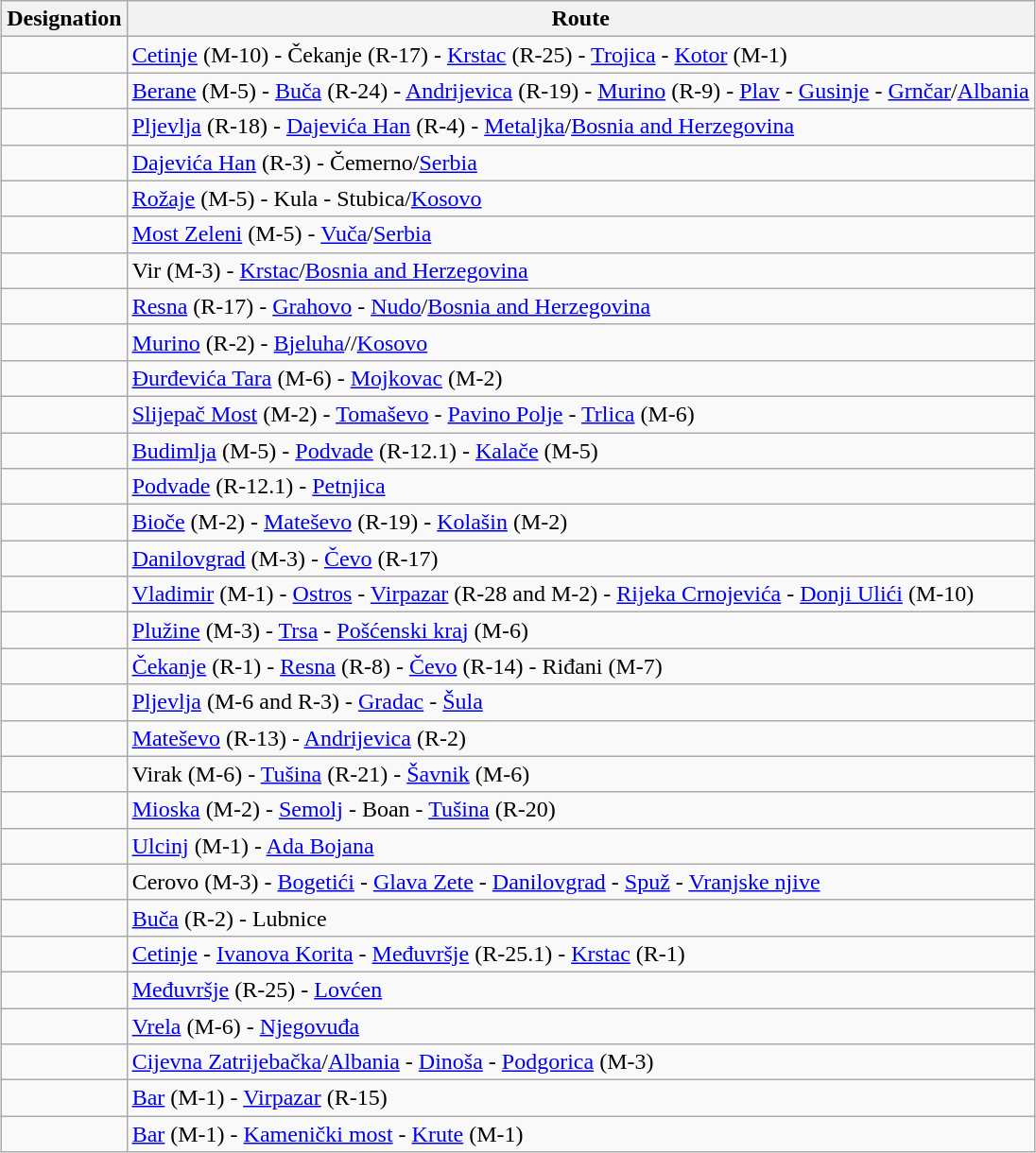<table class="wikitable" style="margin:auto;">
<tr>
<th>Designation</th>
<th>Route</th>
</tr>
<tr>
<td></td>
<td><a href='#'>Cetinje</a> (M-10) - Čekanje (R-17) - <a href='#'>Krstac</a> (R-25) - <a href='#'>Trojica</a> - <a href='#'>Kotor</a> (M-1)</td>
</tr>
<tr>
<td></td>
<td><a href='#'>Berane</a> (M-5) - <a href='#'>Buča</a> (R-24) - <a href='#'>Andrijevica</a> (R-19) - <a href='#'>Murino</a> (R-9) - <a href='#'>Plav</a> - <a href='#'>Gusinje</a> - <a href='#'>Grnčar</a>/<a href='#'>Albania</a></td>
</tr>
<tr>
<td></td>
<td><a href='#'>Pljevlja</a> (R-18) - <a href='#'>Dajevića Han</a> (R-4) - <a href='#'>Metaljka</a>/<a href='#'>Bosnia and Herzegovina</a></td>
</tr>
<tr>
<td></td>
<td><a href='#'>Dajevića Han</a> (R-3) - Čemerno/<a href='#'>Serbia</a></td>
</tr>
<tr>
<td></td>
<td><a href='#'>Rožaje</a> (M-5) - Kula - Stubica/<a href='#'>Kosovo</a></td>
</tr>
<tr>
<td></td>
<td><a href='#'>Most Zeleni</a> (M-5) - <a href='#'>Vuča</a>/<a href='#'>Serbia</a></td>
</tr>
<tr>
<td></td>
<td>Vir (M-3) - <a href='#'>Krstac</a>/<a href='#'>Bosnia and Herzegovina</a></td>
</tr>
<tr>
<td></td>
<td><a href='#'>Resna</a> (R-17) - <a href='#'>Grahovo</a> - <a href='#'>Nudo</a>/<a href='#'>Bosnia and Herzegovina</a></td>
</tr>
<tr>
<td></td>
<td><a href='#'>Murino</a> (R-2) - <a href='#'>Bjeluha</a>//<a href='#'>Kosovo</a></td>
</tr>
<tr>
<td></td>
<td><a href='#'>Đurđevića Tara</a> (M-6) - <a href='#'>Mojkovac</a> (M-2)</td>
</tr>
<tr>
<td></td>
<td><a href='#'>Slijepač Most</a> (M-2) - <a href='#'>Tomaševo</a> - <a href='#'>Pavino Polje</a> - <a href='#'>Trlica</a> (M-6)</td>
</tr>
<tr>
<td></td>
<td><a href='#'>Budimlja</a> (M-5) - <a href='#'>Podvade</a> (R-12.1) - <a href='#'>Kalače</a> (M-5)</td>
</tr>
<tr>
<td></td>
<td><a href='#'>Podvade</a> (R-12.1) - <a href='#'>Petnjica</a></td>
</tr>
<tr>
<td></td>
<td><a href='#'>Bioče</a> (M-2) - <a href='#'>Mateševo</a> (R-19) - <a href='#'>Kolašin</a> (M-2)</td>
</tr>
<tr>
<td></td>
<td><a href='#'>Danilovgrad</a> (M-3) - <a href='#'>Čevo</a> (R-17)</td>
</tr>
<tr>
<td></td>
<td><a href='#'>Vladimir</a> (M-1) - <a href='#'>Ostros</a> - <a href='#'>Virpazar</a> (R-28 and M-2) - <a href='#'>Rijeka Crnojevića</a> - <a href='#'>Donji Ulići</a> (M-10)</td>
</tr>
<tr>
<td></td>
<td><a href='#'>Plužine</a> (M-3) - <a href='#'>Trsa</a> - <a href='#'>Pošćenski kraj</a> (M-6)</td>
</tr>
<tr>
<td></td>
<td><a href='#'>Čekanje</a> (R-1) - <a href='#'>Resna</a> (R-8) - <a href='#'>Čevo</a> (R-14) - Riđani (M-7)</td>
</tr>
<tr>
<td></td>
<td><a href='#'>Pljevlja</a> (M-6 and R-3) - <a href='#'>Gradac</a> - <a href='#'>Šula</a></td>
</tr>
<tr>
<td></td>
<td><a href='#'>Mateševo</a> (R-13) - <a href='#'>Andrijevica</a> (R-2)</td>
</tr>
<tr>
<td></td>
<td>Virak (M-6) - <a href='#'>Tušina</a> (R-21) - <a href='#'>Šavnik</a> (M-6)</td>
</tr>
<tr>
<td></td>
<td><a href='#'>Mioska</a> (M-2) - <a href='#'>Semolj</a> - Boan - <a href='#'>Tušina</a> (R-20)</td>
</tr>
<tr>
<td></td>
<td><a href='#'>Ulcinj</a> (M-1) - <a href='#'>Ada Bojana</a></td>
</tr>
<tr>
<td></td>
<td>Cerovo (M-3) - <a href='#'>Bogetići</a> - <a href='#'>Glava Zete</a> - <a href='#'>Danilovgrad</a> - <a href='#'>Spuž</a> - <a href='#'>Vranjske njive</a></td>
</tr>
<tr>
<td></td>
<td><a href='#'>Buča</a> (R-2) - Lubnice</td>
</tr>
<tr>
<td></td>
<td><a href='#'>Cetinje</a> - <a href='#'>Ivanova Korita</a> - <a href='#'>Međuvršje</a> (R-25.1) - <a href='#'>Krstac</a> (R-1)</td>
</tr>
<tr>
<td></td>
<td><a href='#'>Međuvršje</a> (R-25) - <a href='#'>Lovćen</a></td>
</tr>
<tr>
<td></td>
<td><a href='#'>Vrela</a> (M-6) - <a href='#'>Njegovuđa</a></td>
</tr>
<tr>
<td></td>
<td><a href='#'>Cijevna Zatrijebačka</a>/<a href='#'>Albania</a> - <a href='#'>Dinoša</a> - <a href='#'>Podgorica</a> (M-3)</td>
</tr>
<tr>
<td></td>
<td><a href='#'>Bar</a> (M-1) - <a href='#'>Virpazar</a> (R-15)</td>
</tr>
<tr>
<td></td>
<td><a href='#'>Bar</a> (M-1) - <a href='#'>Kamenički most</a> - <a href='#'>Krute</a> (M-1)</td>
</tr>
</table>
